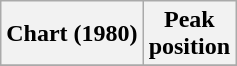<table class="wikitable sortable">
<tr>
<th align="left">Chart (1980)</th>
<th align="center">Peak<br>position</th>
</tr>
<tr>
</tr>
</table>
